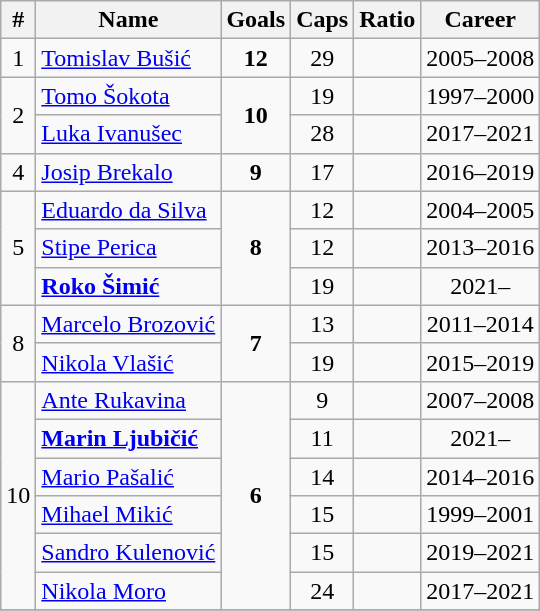<table class="wikitable sortable" style="text-align: center;">
<tr>
<th>#</th>
<th class="unsortable">Name</th>
<th>Goals</th>
<th>Caps</th>
<th>Ratio</th>
<th class="unsortable">Career</th>
</tr>
<tr>
<td>1</td>
<td style="text-align: left;"><a href='#'>Tomislav Bušić</a></td>
<td><strong>12</strong></td>
<td>29</td>
<td></td>
<td>2005–2008</td>
</tr>
<tr>
<td rowspan="2">2</td>
<td align="left"><a href='#'>Tomo Šokota</a></td>
<td rowspan="2"><strong>10</strong></td>
<td>19</td>
<td></td>
<td>1997–2000</td>
</tr>
<tr>
<td align="left"><a href='#'>Luka Ivanušec</a></td>
<td>28</td>
<td></td>
<td>2017–2021</td>
</tr>
<tr>
<td>4</td>
<td align="left"><a href='#'>Josip Brekalo</a></td>
<td><strong>9</strong></td>
<td>17</td>
<td></td>
<td>2016–2019</td>
</tr>
<tr>
<td rowspan="3">5</td>
<td align="left"><a href='#'>Eduardo da Silva</a></td>
<td rowspan="3"><strong>8</strong></td>
<td>12</td>
<td></td>
<td>2004–2005</td>
</tr>
<tr>
<td align="left"><a href='#'>Stipe Perica</a></td>
<td>12</td>
<td></td>
<td>2013–2016</td>
</tr>
<tr>
<td align="left"><strong><a href='#'>Roko Šimić</a></strong></td>
<td>19</td>
<td></td>
<td>2021–</td>
</tr>
<tr>
<td rowspan=2>8</td>
<td align="left"><a href='#'>Marcelo Brozović</a></td>
<td rowspan="2"><strong>7</strong></td>
<td>13</td>
<td></td>
<td>2011–2014</td>
</tr>
<tr>
<td align="left"><a href='#'>Nikola Vlašić</a></td>
<td>19</td>
<td></td>
<td>2015–2019</td>
</tr>
<tr>
<td rowspan=6>10</td>
<td align="left"><a href='#'>Ante Rukavina</a></td>
<td rowspan=6><strong>6</strong></td>
<td>9</td>
<td></td>
<td>2007–2008</td>
</tr>
<tr>
<td align="left"><strong><a href='#'>Marin Ljubičić</a></strong></td>
<td>11</td>
<td></td>
<td>2021–</td>
</tr>
<tr>
<td align="left"><a href='#'>Mario Pašalić</a></td>
<td>14</td>
<td></td>
<td>2014–2016</td>
</tr>
<tr>
<td align="left"><a href='#'>Mihael Mikić</a></td>
<td>15</td>
<td></td>
<td>1999–2001</td>
</tr>
<tr>
<td align="left"><a href='#'>Sandro Kulenović</a></td>
<td>15</td>
<td></td>
<td>2019–2021</td>
</tr>
<tr>
<td align="left"><a href='#'>Nikola Moro</a></td>
<td>24</td>
<td></td>
<td>2017–2021</td>
</tr>
<tr>
</tr>
</table>
